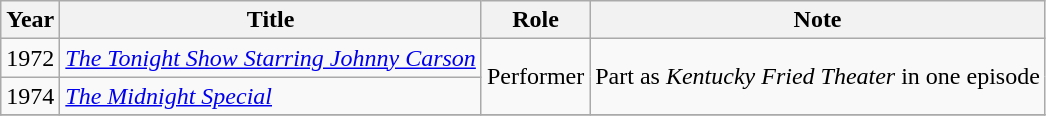<table class="wikitable">
<tr>
<th>Year</th>
<th>Title</th>
<th>Role</th>
<th>Note</th>
</tr>
<tr>
<td>1972</td>
<td><em><a href='#'>The Tonight Show Starring Johnny Carson</a></em></td>
<td rowspan=2>Performer</td>
<td rowspan=2>Part as <em>Kentucky Fried Theater</em> in one episode</td>
</tr>
<tr>
<td>1974</td>
<td><em><a href='#'>The Midnight Special</a></em></td>
</tr>
<tr>
</tr>
</table>
